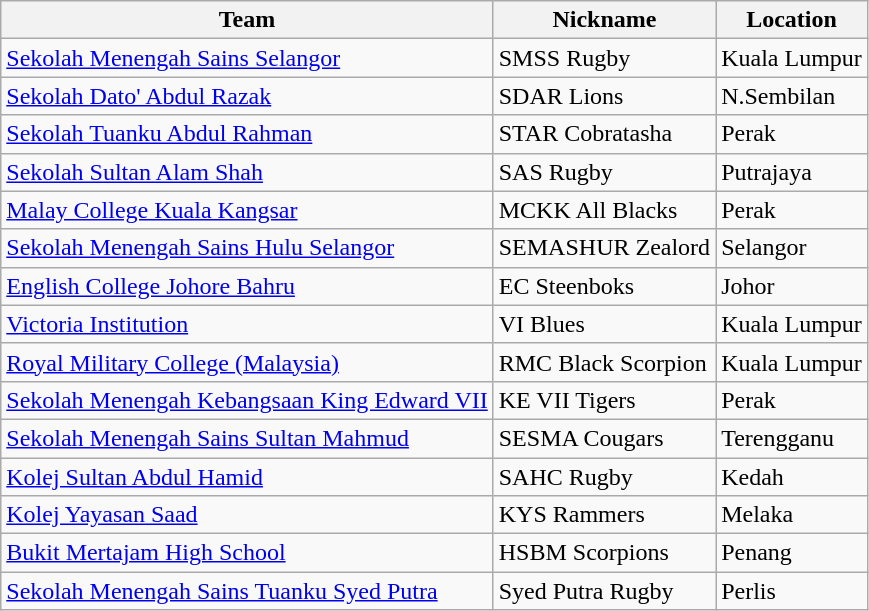<table class="wikitable sortable">
<tr>
<th>Team</th>
<th>Nickname</th>
<th>Location</th>
</tr>
<tr>
<td><a href='#'>Sekolah Menengah Sains Selangor</a></td>
<td>SMSS Rugby</td>
<td>Kuala Lumpur</td>
</tr>
<tr>
<td><a href='#'>Sekolah Dato' Abdul Razak</a></td>
<td>SDAR Lions</td>
<td>N.Sembilan</td>
</tr>
<tr>
<td><a href='#'>Sekolah Tuanku Abdul Rahman</a></td>
<td>STAR Cobratasha</td>
<td>Perak</td>
</tr>
<tr>
<td><a href='#'>Sekolah Sultan Alam Shah</a></td>
<td>SAS Rugby</td>
<td>Putrajaya</td>
</tr>
<tr>
<td><a href='#'>Malay College Kuala Kangsar</a></td>
<td>MCKK All Blacks</td>
<td>Perak</td>
</tr>
<tr>
<td><a href='#'>Sekolah Menengah Sains Hulu Selangor</a></td>
<td>SEMASHUR Zealord</td>
<td>Selangor</td>
</tr>
<tr>
<td><a href='#'>English College Johore Bahru</a></td>
<td>EC Steenboks</td>
<td>Johor</td>
</tr>
<tr>
<td><a href='#'>Victoria Institution</a></td>
<td>VI Blues</td>
<td>Kuala Lumpur</td>
</tr>
<tr>
<td><a href='#'>Royal Military College (Malaysia)</a></td>
<td>RMC Black Scorpion</td>
<td>Kuala Lumpur</td>
</tr>
<tr>
<td><a href='#'>Sekolah Menengah Kebangsaan King Edward VII</a></td>
<td>KE VII Tigers</td>
<td>Perak</td>
</tr>
<tr>
<td><a href='#'>Sekolah Menengah Sains Sultan Mahmud</a></td>
<td>SESMA Cougars</td>
<td>Terengganu</td>
</tr>
<tr>
<td><a href='#'>Kolej Sultan Abdul Hamid</a></td>
<td>SAHC Rugby</td>
<td>Kedah</td>
</tr>
<tr>
<td><a href='#'>Kolej Yayasan Saad</a></td>
<td>KYS Rammers</td>
<td>Melaka</td>
</tr>
<tr>
<td><a href='#'>Bukit Mertajam High School</a></td>
<td>HSBM Scorpions</td>
<td>Penang</td>
</tr>
<tr>
<td><a href='#'>Sekolah Menengah Sains Tuanku Syed Putra</a></td>
<td>Syed Putra Rugby</td>
<td>Perlis</td>
</tr>
</table>
